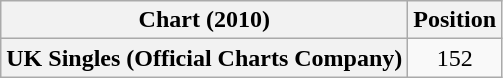<table class="wikitable plainrowheaders sortable" style="text-align:center;" border="1">
<tr>
<th scope="col">Chart (2010)</th>
<th scope="col">Position</th>
</tr>
<tr>
<th scope="row">UK Singles (Official Charts Company)</th>
<td align="center">152</td>
</tr>
</table>
